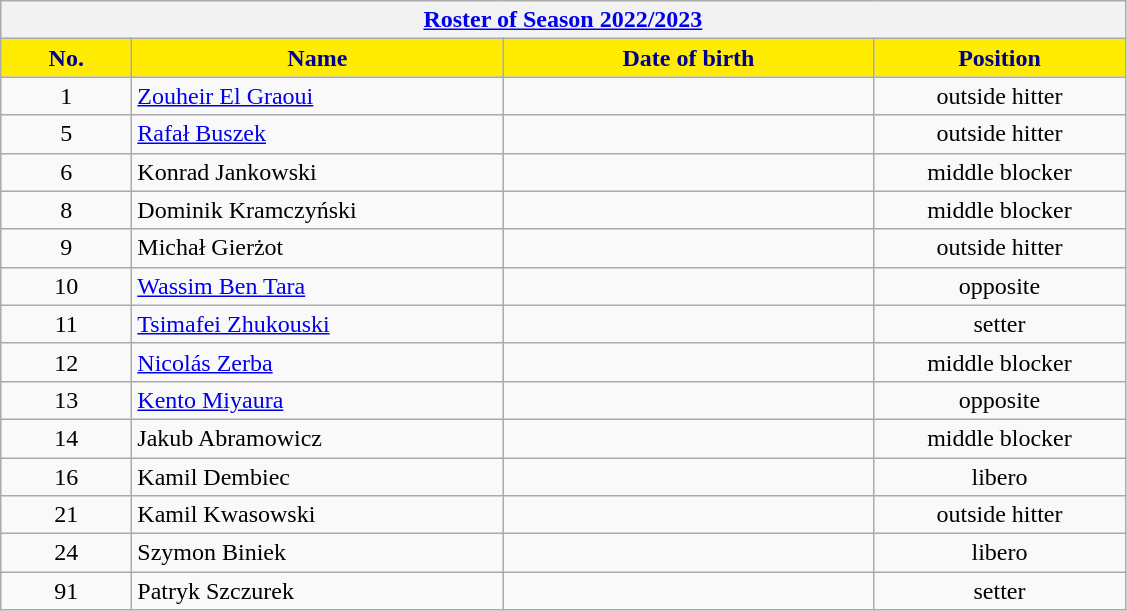<table class="wikitable collapsible collapsed" style="font-size:100%; text-align:center;">
<tr>
<th colspan=5 style="width:30em"><a href='#'>Roster of Season 2022/2023</a></th>
</tr>
<tr>
<th style="width:5em; color:#000090; background-color:#FFEC00">No.</th>
<th style="width:15em; color:#000090; background-color:#FFEC00">Name</th>
<th style="width:15em; color:#000090; background-color:#FFEC00">Date of birth</th>
<th style="width:10em; color:#000090; background-color:#FFEC00">Position</th>
</tr>
<tr>
<td>1</td>
<td align=left> <a href='#'>Zouheir El Graoui</a></td>
<td align=right></td>
<td>outside hitter</td>
</tr>
<tr>
<td>5</td>
<td align=left> <a href='#'>Rafał Buszek</a></td>
<td align=right></td>
<td>outside hitter</td>
</tr>
<tr>
<td>6</td>
<td align=left> Konrad Jankowski</td>
<td align=right></td>
<td>middle blocker</td>
</tr>
<tr>
<td>8</td>
<td align=left> Dominik Kramczyński</td>
<td align=right></td>
<td>middle blocker</td>
</tr>
<tr>
<td>9</td>
<td align=left> Michał Gierżot</td>
<td align=right></td>
<td>outside hitter</td>
</tr>
<tr>
<td>10</td>
<td align=left> <a href='#'>Wassim Ben Tara</a></td>
<td align=right></td>
<td>opposite</td>
</tr>
<tr>
<td>11</td>
<td align=left> <a href='#'>Tsimafei Zhukouski</a></td>
<td align=right></td>
<td>setter</td>
</tr>
<tr>
<td>12</td>
<td align=left> <a href='#'>Nicolás Zerba</a></td>
<td align=right></td>
<td>middle blocker</td>
</tr>
<tr>
<td>13</td>
<td align=left> <a href='#'>Kento Miyaura</a></td>
<td align=right></td>
<td>opposite</td>
</tr>
<tr>
<td>14</td>
<td align=left> Jakub Abramowicz</td>
<td align=right></td>
<td>middle blocker</td>
</tr>
<tr>
<td>16</td>
<td align=left> Kamil Dembiec</td>
<td align=right></td>
<td>libero</td>
</tr>
<tr>
<td>21</td>
<td align=left> Kamil Kwasowski</td>
<td align=right></td>
<td>outside hitter</td>
</tr>
<tr>
<td>24</td>
<td align=left> Szymon Biniek</td>
<td align=right></td>
<td>libero</td>
</tr>
<tr>
<td>91</td>
<td align=left> Patryk Szczurek</td>
<td align=right></td>
<td>setter</td>
</tr>
</table>
